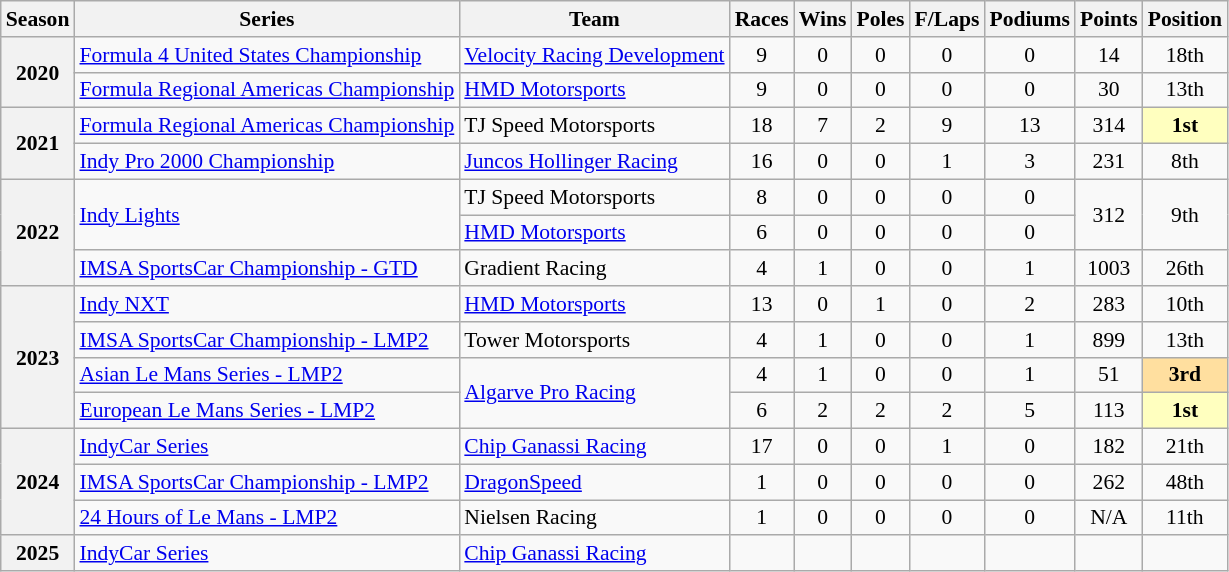<table class="wikitable" style="font-size: 90%; text-align:center">
<tr>
<th>Season</th>
<th>Series</th>
<th>Team</th>
<th>Races</th>
<th>Wins</th>
<th>Poles</th>
<th>F/Laps</th>
<th>Podiums</th>
<th>Points</th>
<th>Position</th>
</tr>
<tr>
<th rowspan=2>2020</th>
<td align=left><a href='#'>Formula 4 United States Championship</a></td>
<td align=left><a href='#'>Velocity Racing Development</a></td>
<td>9</td>
<td>0</td>
<td>0</td>
<td>0</td>
<td>0</td>
<td>14</td>
<td>18th</td>
</tr>
<tr>
<td align=left><a href='#'>Formula Regional Americas Championship</a></td>
<td align=left><a href='#'>HMD Motorsports</a></td>
<td>9</td>
<td>0</td>
<td>0</td>
<td>0</td>
<td>0</td>
<td>30</td>
<td>13th</td>
</tr>
<tr>
<th rowspan=2>2021</th>
<td align=left><a href='#'>Formula Regional Americas Championship</a></td>
<td align=left>TJ Speed Motorsports</td>
<td>18</td>
<td>7</td>
<td>2</td>
<td>9</td>
<td>13</td>
<td>314</td>
<td style="background:#FFFFBF;"><strong>1st</strong></td>
</tr>
<tr>
<td align=left><a href='#'>Indy Pro 2000 Championship</a></td>
<td align=left><a href='#'>Juncos Hollinger Racing</a></td>
<td>16</td>
<td>0</td>
<td>0</td>
<td>1</td>
<td>3</td>
<td>231</td>
<td>8th</td>
</tr>
<tr>
<th rowspan="3">2022</th>
<td rowspan="2" align="left"><a href='#'>Indy Lights</a></td>
<td align=left>TJ Speed Motorsports</td>
<td>8</td>
<td>0</td>
<td>0</td>
<td>0</td>
<td>0</td>
<td rowspan="2">312</td>
<td rowspan="2">9th</td>
</tr>
<tr>
<td align=left><a href='#'>HMD Motorsports</a></td>
<td>6</td>
<td>0</td>
<td>0</td>
<td>0</td>
<td>0</td>
</tr>
<tr>
<td align=left><a href='#'>IMSA SportsCar Championship - GTD</a></td>
<td align=left>Gradient Racing</td>
<td>4</td>
<td>1</td>
<td>0</td>
<td>0</td>
<td>1</td>
<td>1003</td>
<td>26th</td>
</tr>
<tr>
<th rowspan="4">2023</th>
<td align="left"><a href='#'>Indy NXT</a></td>
<td align="left"><a href='#'>HMD Motorsports</a></td>
<td>13</td>
<td>0</td>
<td>1</td>
<td>0</td>
<td>2</td>
<td>283</td>
<td>10th</td>
</tr>
<tr>
<td align="left"><a href='#'>IMSA SportsCar Championship - LMP2</a></td>
<td align="left">Tower Motorsports</td>
<td>4</td>
<td>1</td>
<td>0</td>
<td>0</td>
<td>1</td>
<td>899</td>
<td>13th</td>
</tr>
<tr>
<td align=left><a href='#'>Asian Le Mans Series - LMP2</a></td>
<td rowspan="2" align="left"><a href='#'>Algarve Pro Racing</a></td>
<td>4</td>
<td>1</td>
<td>0</td>
<td>0</td>
<td>1</td>
<td>51</td>
<td style="background:#FFDF9F;"><strong>3rd</strong></td>
</tr>
<tr>
<td align=left><a href='#'>European Le Mans Series - LMP2</a></td>
<td>6</td>
<td>2</td>
<td>2</td>
<td>2</td>
<td>5</td>
<td>113</td>
<td style="background:#FFFFBF;"><strong>1st</strong></td>
</tr>
<tr>
<th rowspan=3>2024</th>
<td align=left><a href='#'>IndyCar Series</a></td>
<td align=left><a href='#'>Chip Ganassi Racing</a></td>
<td>17</td>
<td>0</td>
<td>0</td>
<td>1</td>
<td>0</td>
<td>182</td>
<td>21th</td>
</tr>
<tr>
<td align=left><a href='#'>IMSA SportsCar Championship - LMP2</a></td>
<td align=left><a href='#'>DragonSpeed</a></td>
<td>1</td>
<td>0</td>
<td>0</td>
<td>0</td>
<td>0</td>
<td>262</td>
<td>48th</td>
</tr>
<tr>
<td align=left><a href='#'>24 Hours of Le Mans - LMP2</a></td>
<td align=left>Nielsen Racing</td>
<td>1</td>
<td>0</td>
<td>0</td>
<td>0</td>
<td>0</td>
<td>N/A</td>
<td>11th</td>
</tr>
<tr>
<th>2025</th>
<td align=left><a href='#'>IndyCar Series</a></td>
<td align=left><a href='#'>Chip Ganassi Racing</a></td>
<td></td>
<td></td>
<td></td>
<td></td>
<td></td>
<td></td>
<td></td>
</tr>
</table>
